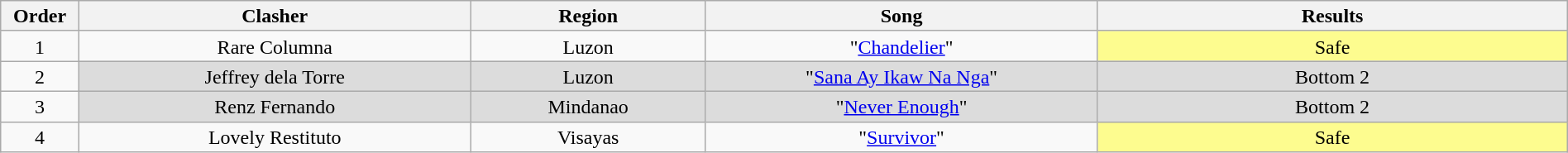<table class="wikitable" style="text-align:center; line-height:17px; width:100%;">
<tr>
<th width="5%">Order</th>
<th width="25%">Clasher</th>
<th>Region</th>
<th width="25%">Song</th>
<th width="30%">Results</th>
</tr>
<tr>
<td>1</td>
<td>Rare Columna</td>
<td>Luzon</td>
<td>"<a href='#'>Chandelier</a>"</td>
<td style="background:#fdfc8f;">Safe</td>
</tr>
<tr>
<td>2</td>
<td style="background:#DCDCDC;">Jeffrey dela Torre</td>
<td style="background:#DCDCDC;">Luzon</td>
<td style="background:#DCDCDC;">"<a href='#'>Sana Ay Ikaw Na Nga</a>"</td>
<td style="background:#DCDCDC;">Bottom 2</td>
</tr>
<tr>
<td>3</td>
<td style="background:#DCDCDC;">Renz Fernando</td>
<td style="background:#DCDCDC;">Mindanao</td>
<td style="background:#DCDCDC;">"<a href='#'>Never Enough</a>"</td>
<td style="background:#DCDCDC;">Bottom 2</td>
</tr>
<tr>
<td>4</td>
<td>Lovely Restituto</td>
<td>Visayas</td>
<td>"<a href='#'>Survivor</a>"</td>
<td style="background:#fdfc8f;">Safe</td>
</tr>
</table>
